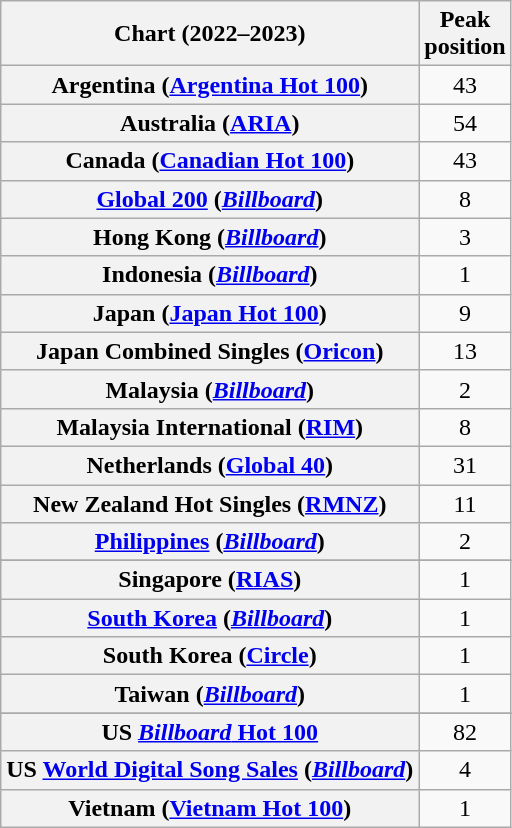<table class="wikitable sortable plainrowheaders" style="text-align:center">
<tr>
<th scope="col">Chart (2022–2023)</th>
<th scope="col">Peak<br>position</th>
</tr>
<tr>
<th scope="row">Argentina (<a href='#'>Argentina Hot 100</a>)</th>
<td>43</td>
</tr>
<tr>
<th scope="row">Australia (<a href='#'>ARIA</a>)</th>
<td>54</td>
</tr>
<tr>
<th scope="row">Canada (<a href='#'>Canadian Hot 100</a>)</th>
<td>43</td>
</tr>
<tr>
<th scope="row"><a href='#'>Global 200</a> (<em><a href='#'>Billboard</a></em>)</th>
<td>8</td>
</tr>
<tr>
<th scope="row">Hong Kong (<em><a href='#'>Billboard</a></em>)</th>
<td>3</td>
</tr>
<tr>
<th scope="row">Indonesia (<em><a href='#'>Billboard</a></em>)</th>
<td>1</td>
</tr>
<tr>
<th scope="row">Japan (<a href='#'>Japan Hot 100</a>)</th>
<td>9</td>
</tr>
<tr>
<th scope="row">Japan Combined Singles (<a href='#'>Oricon</a>)</th>
<td>13</td>
</tr>
<tr>
<th scope="row">Malaysia (<em><a href='#'>Billboard</a></em>)</th>
<td>2</td>
</tr>
<tr>
<th scope="row">Malaysia International (<a href='#'>RIM</a>)</th>
<td>8</td>
</tr>
<tr>
<th scope="row">Netherlands (<a href='#'>Global 40</a>)</th>
<td>31</td>
</tr>
<tr>
<th scope="row">New Zealand Hot Singles (<a href='#'>RMNZ</a>)</th>
<td>11</td>
</tr>
<tr>
<th scope="row"><a href='#'>Philippines</a> (<em><a href='#'>Billboard</a></em>)</th>
<td>2</td>
</tr>
<tr>
</tr>
<tr>
<th scope="row">Singapore (<a href='#'>RIAS</a>)</th>
<td>1</td>
</tr>
<tr>
<th scope="row"><a href='#'>South Korea</a> (<em><a href='#'>Billboard</a></em>)</th>
<td>1</td>
</tr>
<tr>
<th scope="row">South Korea (<a href='#'>Circle</a>)</th>
<td>1</td>
</tr>
<tr>
<th scope="row">Taiwan (<em><a href='#'>Billboard</a></em>)</th>
<td>1</td>
</tr>
<tr>
</tr>
<tr>
</tr>
<tr>
<th scope="row">US <a href='#'><em>Billboard</em> Hot 100</a></th>
<td>82</td>
</tr>
<tr>
<th scope="row">US <a href='#'>World Digital Song Sales</a> (<em><a href='#'>Billboard</a></em>)</th>
<td>4</td>
</tr>
<tr>
<th scope="row">Vietnam (<a href='#'>Vietnam Hot 100</a>)</th>
<td>1</td>
</tr>
</table>
